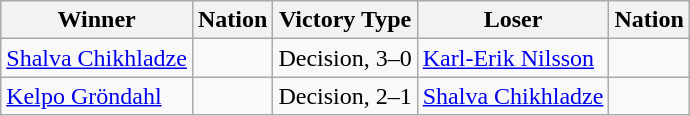<table class="wikitable sortable" style="text-align:left;">
<tr>
<th>Winner</th>
<th>Nation</th>
<th>Victory Type</th>
<th>Loser</th>
<th>Nation</th>
</tr>
<tr>
<td><a href='#'>Shalva Chikhladze</a></td>
<td></td>
<td>Decision, 3–0</td>
<td><a href='#'>Karl-Erik Nilsson</a></td>
<td></td>
</tr>
<tr>
<td><a href='#'>Kelpo Gröndahl</a></td>
<td></td>
<td>Decision, 2–1</td>
<td><a href='#'>Shalva Chikhladze</a></td>
<td></td>
</tr>
</table>
